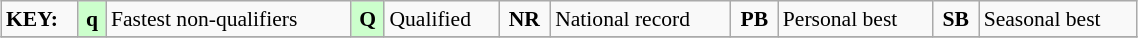<table class="wikitable" style="margin:0.5em auto; font-size:90%;position:relative;" width=60%>
<tr>
<td><strong>KEY:</strong></td>
<td bgcolor=ccffcc align=center><strong>q</strong></td>
<td>Fastest non-qualifiers</td>
<td bgcolor=ccffcc align=center><strong>Q</strong></td>
<td>Qualified</td>
<td align=center><strong>NR</strong></td>
<td>National record</td>
<td align=center><strong>PB</strong></td>
<td>Personal best</td>
<td align=center><strong>SB</strong></td>
<td>Seasonal best</td>
</tr>
<tr>
</tr>
</table>
